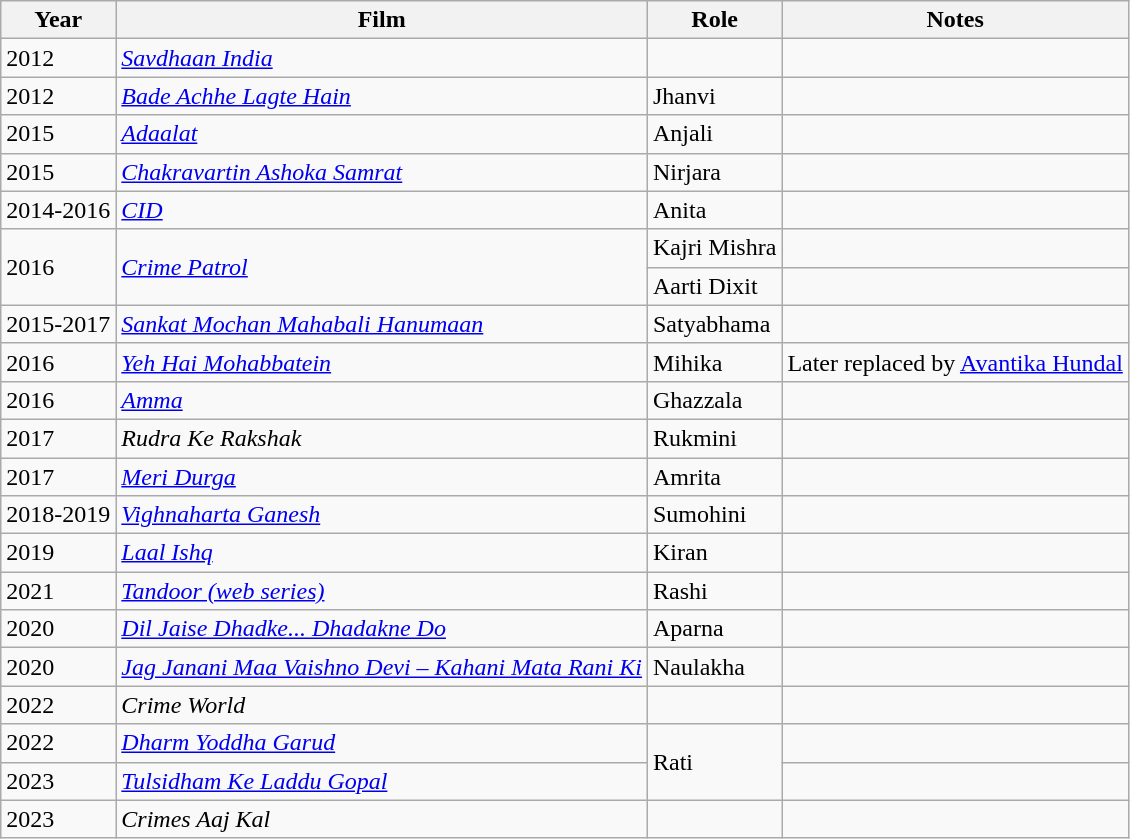<table class="wikitable">
<tr>
<th>Year</th>
<th>Film</th>
<th>Role</th>
<th>Notes</th>
</tr>
<tr>
<td>2012</td>
<td><em><a href='#'>Savdhaan India</a></em></td>
<td></td>
<td></td>
</tr>
<tr>
<td>2012</td>
<td><em><a href='#'>Bade Achhe Lagte Hain</a></em></td>
<td>Jhanvi</td>
<td></td>
</tr>
<tr>
<td>2015</td>
<td><em><a href='#'>Adaalat</a></em></td>
<td>Anjali</td>
<td></td>
</tr>
<tr>
<td>2015</td>
<td><em><a href='#'>Chakravartin Ashoka Samrat</a></em></td>
<td>Nirjara</td>
<td></td>
</tr>
<tr>
<td>2014-2016</td>
<td><a href='#'><em>CID</em></a></td>
<td>Anita</td>
<td></td>
</tr>
<tr>
<td rowspan="2">2016</td>
<td rowspan="2"><a href='#'><em>Crime Patrol</em></a></td>
<td>Kajri Mishra</td>
<td></td>
</tr>
<tr>
<td>Aarti Dixit</td>
<td></td>
</tr>
<tr>
<td>2015-2017</td>
<td><em><a href='#'>Sankat Mochan Mahabali Hanumaan</a></em></td>
<td>Satyabhama</td>
<td></td>
</tr>
<tr>
<td>2016</td>
<td><em><a href='#'>Yeh Hai Mohabbatein</a></em></td>
<td>Mihika</td>
<td>Later replaced by <a href='#'>Avantika Hundal</a></td>
</tr>
<tr>
<td>2016</td>
<td><a href='#'><em>Amma</em></a></td>
<td>Ghazzala</td>
<td></td>
</tr>
<tr>
<td>2017</td>
<td><em>Rudra Ke Rakshak</em></td>
<td>Rukmini</td>
<td></td>
</tr>
<tr>
<td>2017</td>
<td><em><a href='#'>Meri Durga</a></em></td>
<td>Amrita</td>
<td></td>
</tr>
<tr>
<td>2018-2019</td>
<td><em><a href='#'>Vighnaharta Ganesh</a></em></td>
<td>Sumohini</td>
<td></td>
</tr>
<tr>
<td>2019</td>
<td><a href='#'><em>Laal Ishq</em></a></td>
<td>Kiran</td>
<td></td>
</tr>
<tr>
<td>2021</td>
<td><em><a href='#'>Tandoor (web series)</a></em></td>
<td>Rashi</td>
<td></td>
</tr>
<tr>
<td>2020</td>
<td><em><a href='#'>Dil Jaise Dhadke... Dhadakne Do</a></em></td>
<td>Aparna</td>
<td></td>
</tr>
<tr>
<td>2020</td>
<td><em><a href='#'>Jag Janani Maa Vaishno Devi – Kahani Mata Rani Ki</a></em></td>
<td>Naulakha</td>
<td></td>
</tr>
<tr>
<td>2022</td>
<td><em>Crime World</em></td>
<td></td>
<td></td>
</tr>
<tr>
<td>2022</td>
<td><em><a href='#'>Dharm Yoddha Garud</a></em></td>
<td rowspan="2">Rati</td>
<td></td>
</tr>
<tr>
<td>2023</td>
<td><em><a href='#'>Tulsidham Ke Laddu Gopal</a></em></td>
<td></td>
</tr>
<tr>
<td>2023</td>
<td><em>Crimes Aaj Kal</em></td>
<td></td>
<td></td>
</tr>
</table>
